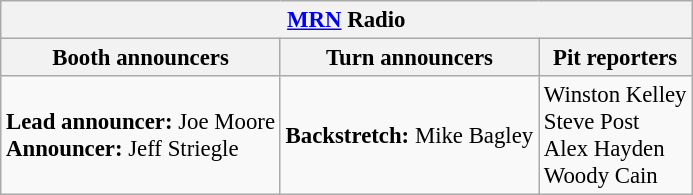<table class="wikitable" style="font-size: 95%;">
<tr>
<th colspan="3"><a href='#'>MRN</a> Radio</th>
</tr>
<tr>
<th>Booth announcers</th>
<th>Turn announcers</th>
<th>Pit reporters</th>
</tr>
<tr>
<td><strong>Lead announcer:</strong> Joe Moore<br><strong>Announcer:</strong> Jeff Striegle</td>
<td><strong>Backstretch:</strong> Mike Bagley</td>
<td>Winston Kelley<br>Steve Post<br>Alex Hayden<br>Woody Cain</td>
</tr>
</table>
